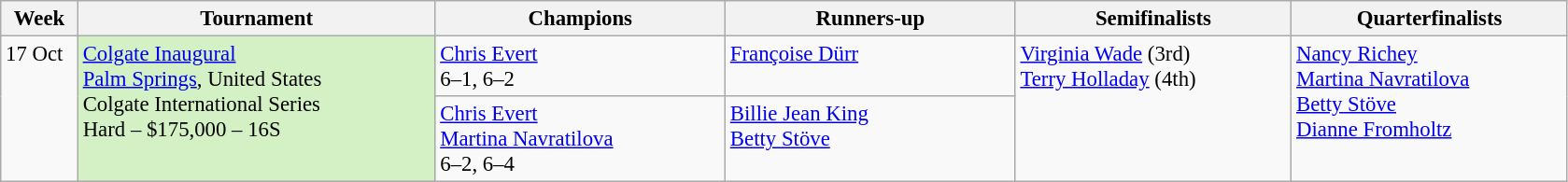<table class=wikitable style=font-size:95%>
<tr>
<th style="width:48px;">Week</th>
<th style="width:248px;">Tournament</th>
<th style="width:200px;">Champions</th>
<th style="width:200px;">Runners-up</th>
<th style="width:190px;">Semifinalists</th>
<th style="width:190px;">Quarterfinalists</th>
</tr>
<tr valign=top>
<td rowspan=2>17 Oct</td>
<td style="background:#D4F1C5;" rowspan="2"><a href='#'>Colgate Inaugural</a><br>  <a href='#'>Palm Springs</a>, United States<br>Colgate International Series<br>Hard – $175,000 – 16S</td>
<td> <a href='#'>Chris Evert</a><br>6–1, 6–2</td>
<td> <a href='#'>Françoise Dürr</a></td>
<td rowspan=2> <a href='#'>Virginia Wade</a> (3rd) <br> <a href='#'>Terry Holladay</a> (4th)</td>
<td rowspan=2> <a href='#'>Nancy Richey</a> <br>  <a href='#'>Martina Navratilova</a> <br>  <a href='#'>Betty Stöve</a> <br>  <a href='#'>Dianne Fromholtz</a></td>
</tr>
<tr valign=top>
<td> <a href='#'>Chris Evert</a> <br>  <a href='#'>Martina Navratilova</a><br>6–2, 6–4</td>
<td> <a href='#'>Billie Jean King</a><br>  <a href='#'>Betty Stöve</a></td>
</tr>
</table>
